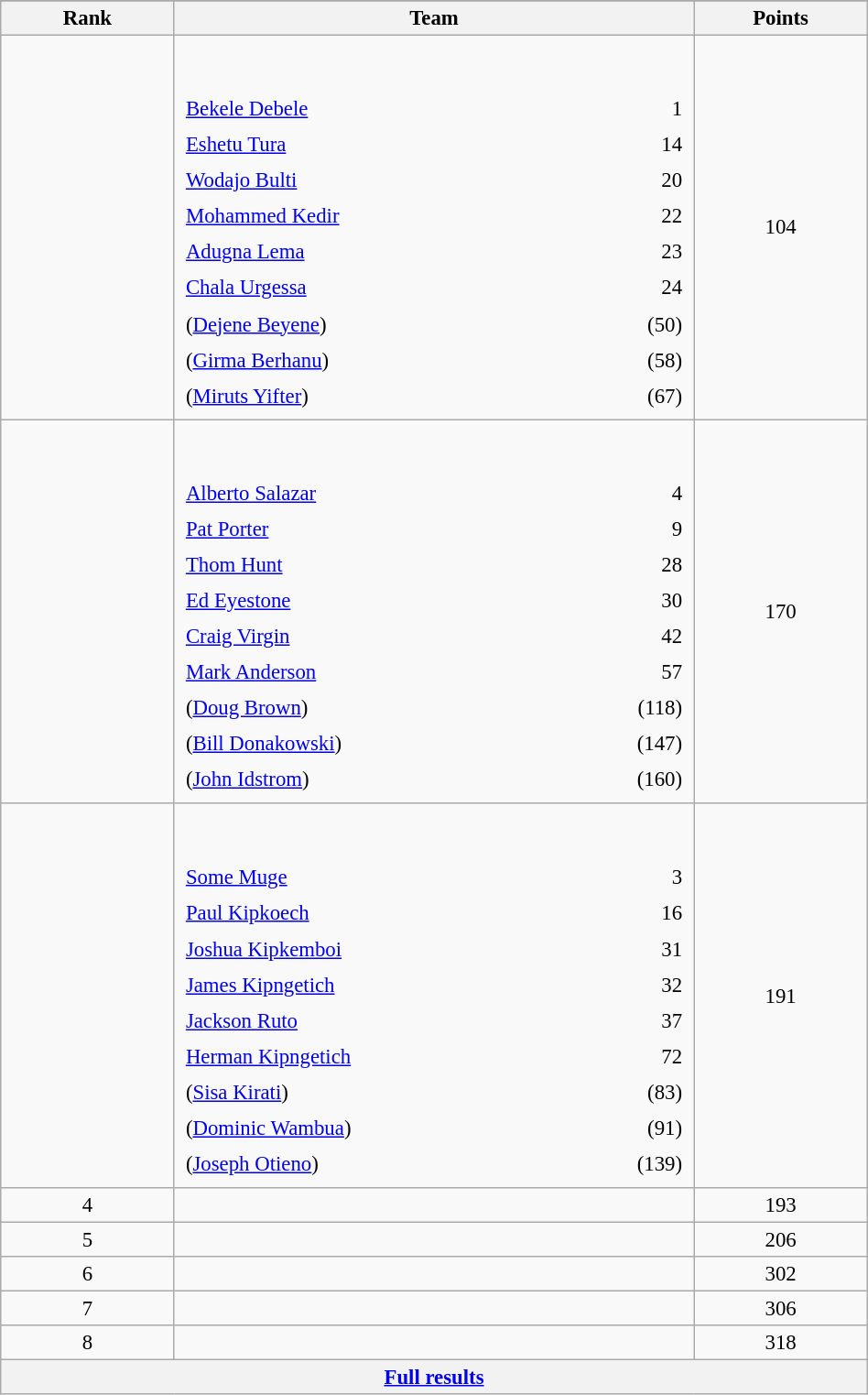<table class="wikitable sortable" style=" text-align:center; font-size:95%;" width="50%">
<tr>
</tr>
<tr>
<th width=10%>Rank</th>
<th width=30%>Team</th>
<th width=10%>Points</th>
</tr>
<tr>
<td align=center></td>
<td align=left> <br><br><table width=100%>
<tr>
<td align=left style="border:0"><a href='#'>Bekele Debele</a></td>
<td align=right style="border:0">1</td>
</tr>
<tr>
<td align=left style="border:0"><a href='#'>Eshetu Tura</a></td>
<td align=right style="border:0">14</td>
</tr>
<tr>
<td align=left style="border:0"><a href='#'>Wodajo Bulti</a></td>
<td align=right style="border:0">20</td>
</tr>
<tr>
<td align=left style="border:0"><a href='#'>Mohammed Kedir</a></td>
<td align=right style="border:0">22</td>
</tr>
<tr>
<td align=left style="border:0"><a href='#'>Adugna Lema</a></td>
<td align=right style="border:0">23</td>
</tr>
<tr>
<td align=left style="border:0"><a href='#'>Chala Urgessa</a></td>
<td align=right style="border:0">24</td>
</tr>
<tr>
<td align=left style="border:0">(<a href='#'>Dejene Beyene</a>)</td>
<td align=right style="border:0">(50)</td>
</tr>
<tr>
<td align=left style="border:0">(<a href='#'>Girma Berhanu</a>)</td>
<td align=right style="border:0">(58)</td>
</tr>
<tr>
<td align=left style="border:0">(<a href='#'>Miruts Yifter</a>)</td>
<td align=right style="border:0">(67)</td>
</tr>
</table>
</td>
<td>104</td>
</tr>
<tr>
<td align=center></td>
<td align=left> <br><br><table width=100%>
<tr>
<td align=left style="border:0"><a href='#'>Alberto Salazar</a></td>
<td align=right style="border:0">4</td>
</tr>
<tr>
<td align=left style="border:0"><a href='#'>Pat Porter</a></td>
<td align=right style="border:0">9</td>
</tr>
<tr>
<td align=left style="border:0"><a href='#'>Thom Hunt</a></td>
<td align=right style="border:0">28</td>
</tr>
<tr>
<td align=left style="border:0"><a href='#'>Ed Eyestone</a></td>
<td align=right style="border:0">30</td>
</tr>
<tr>
<td align=left style="border:0"><a href='#'>Craig Virgin</a></td>
<td align=right style="border:0">42</td>
</tr>
<tr>
<td align=left style="border:0"><a href='#'>Mark Anderson</a></td>
<td align=right style="border:0">57</td>
</tr>
<tr>
<td align=left style="border:0">(<a href='#'>Doug Brown</a>)</td>
<td align=right style="border:0">(118)</td>
</tr>
<tr>
<td align=left style="border:0">(<a href='#'>Bill Donakowski</a>)</td>
<td align=right style="border:0">(147)</td>
</tr>
<tr>
<td align=left style="border:0">(<a href='#'>John Idstrom</a>)</td>
<td align=right style="border:0">(160)</td>
</tr>
</table>
</td>
<td>170</td>
</tr>
<tr>
<td align=center></td>
<td align=left> <br><br><table width=100%>
<tr>
<td align=left style="border:0"><a href='#'>Some Muge</a></td>
<td align=right style="border:0">3</td>
</tr>
<tr>
<td align=left style="border:0"><a href='#'>Paul Kipkoech</a></td>
<td align=right style="border:0">16</td>
</tr>
<tr>
<td align=left style="border:0"><a href='#'>Joshua Kipkemboi</a></td>
<td align=right style="border:0">31</td>
</tr>
<tr>
<td align=left style="border:0"><a href='#'>James Kipngetich</a></td>
<td align=right style="border:0">32</td>
</tr>
<tr>
<td align=left style="border:0"><a href='#'>Jackson Ruto</a></td>
<td align=right style="border:0">37</td>
</tr>
<tr>
<td align=left style="border:0"><a href='#'>Herman Kipngetich</a></td>
<td align=right style="border:0">72</td>
</tr>
<tr>
<td align=left style="border:0">(<a href='#'>Sisa Kirati</a>)</td>
<td align=right style="border:0">(83)</td>
</tr>
<tr>
<td align=left style="border:0">(<a href='#'>Dominic Wambua</a>)</td>
<td align=right style="border:0">(91)</td>
</tr>
<tr>
<td align=left style="border:0">(<a href='#'>Joseph Otieno</a>)</td>
<td align=right style="border:0">(139)</td>
</tr>
</table>
</td>
<td>191</td>
</tr>
<tr>
<td align=center>4</td>
<td align=left></td>
<td>193</td>
</tr>
<tr>
<td align=center>5</td>
<td align=left></td>
<td>206</td>
</tr>
<tr>
<td align=center>6</td>
<td align=left></td>
<td>302</td>
</tr>
<tr>
<td align=center>7</td>
<td align=left></td>
<td>306</td>
</tr>
<tr>
<td align=center>8</td>
<td align=left></td>
<td>318</td>
</tr>
<tr class="sortbottom">
<th colspan=3 align=center><a href='#'>Full results</a></th>
</tr>
</table>
